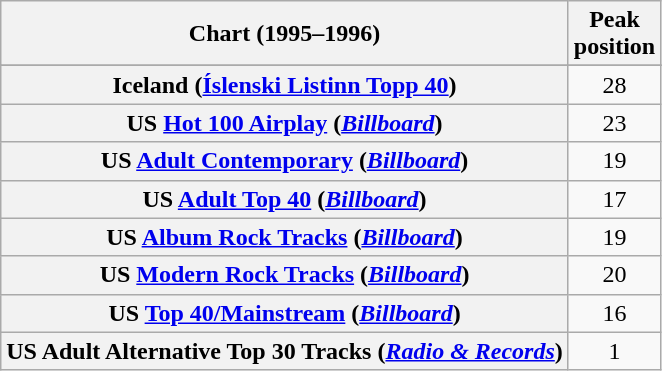<table class="wikitable sortable plainrowheaders" style="text-align:center">
<tr>
<th>Chart (1995–1996)</th>
<th>Peak<br>position</th>
</tr>
<tr>
</tr>
<tr>
</tr>
<tr>
<th scope="row">Iceland (<a href='#'>Íslenski Listinn Topp 40</a>)</th>
<td>28</td>
</tr>
<tr>
<th scope="row">US <a href='#'>Hot 100 Airplay</a> (<em><a href='#'>Billboard</a></em>)</th>
<td>23</td>
</tr>
<tr>
<th scope="row">US <a href='#'>Adult Contemporary</a> (<em><a href='#'>Billboard</a></em>)</th>
<td>19</td>
</tr>
<tr>
<th scope="row">US <a href='#'>Adult Top 40</a> (<em><a href='#'>Billboard</a></em>)</th>
<td>17</td>
</tr>
<tr>
<th scope="row">US <a href='#'>Album Rock Tracks</a> (<em><a href='#'>Billboard</a></em>)</th>
<td>19</td>
</tr>
<tr>
<th scope="row">US <a href='#'>Modern Rock Tracks</a> (<em><a href='#'>Billboard</a></em>)</th>
<td>20</td>
</tr>
<tr>
<th scope="row">US <a href='#'>Top 40/Mainstream</a> (<em><a href='#'>Billboard</a></em>)</th>
<td>16</td>
</tr>
<tr>
<th scope="row">US Adult Alternative Top 30 Tracks (<em><a href='#'>Radio & Records</a></em>)</th>
<td>1</td>
</tr>
</table>
